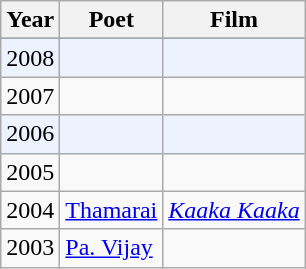<table class="wikitable">
<tr>
<th>Year</th>
<th>Poet</th>
<th>Film</th>
</tr>
<tr>
</tr>
<tr bgcolor=#edf3fe>
<td>2008</td>
<td></td>
<td></td>
</tr>
<tr>
<td>2007</td>
<td></td>
<td></td>
</tr>
<tr bgcolor=#edf3fe>
<td>2006</td>
<td></td>
<td></td>
</tr>
<tr>
<td>2005</td>
<td></td>
<td></td>
</tr>
<tr>
<td>2004</td>
<td><a href='#'>Thamarai</a></td>
<td><em><a href='#'>Kaaka Kaaka</a></em></td>
</tr>
<tr>
<td>2003</td>
<td><a href='#'>Pa. Vijay</a></td>
<td></td>
</tr>
</table>
